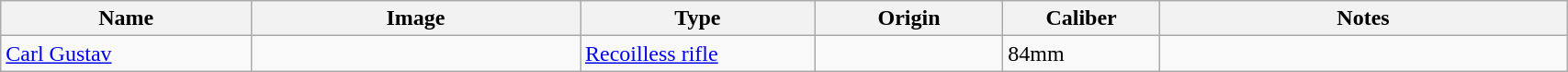<table class="wikitable" style="width:90%;">
<tr>
<th width=16%>Name</th>
<th width=21%>Image</th>
<th width=15%>Type</th>
<th width=12%>Origin</th>
<th width=10%>Caliber</th>
<th width=26%>Notes</th>
</tr>
<tr>
<td><a href='#'>Carl Gustav</a></td>
<td></td>
<td><a href='#'>Recoilless rifle</a></td>
<td></td>
<td>84mm</td>
<td></td>
</tr>
</table>
